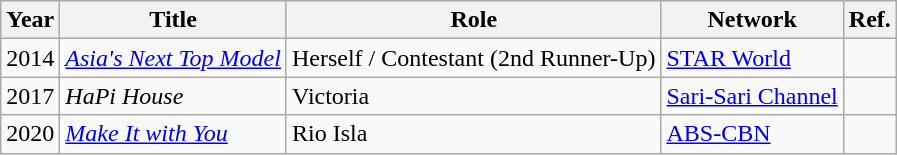<table class="wikitable sortable">
<tr>
<th>Year</th>
<th>Title</th>
<th>Role</th>
<th>Network</th>
<th><strong>Ref.</strong></th>
</tr>
<tr>
<td>2014</td>
<td><em><a href='#'>Asia's Next Top Model</a></em></td>
<td>Herself / Contestant (2nd Runner-Up)</td>
<td><a href='#'>STAR World</a></td>
<td></td>
</tr>
<tr>
<td>2017</td>
<td><em>HaPi House</em></td>
<td>Victoria</td>
<td><a href='#'>Sari-Sari Channel</a></td>
<td></td>
</tr>
<tr>
<td>2020</td>
<td><em><a href='#'>Make It with You</a></em></td>
<td>Rio Isla</td>
<td><a href='#'>ABS-CBN</a></td>
<td></td>
</tr>
</table>
